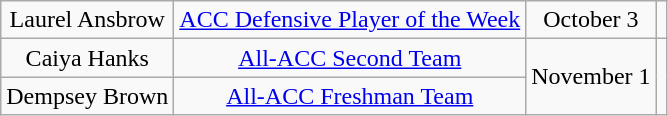<table class="wikitable sortable" style="text-align: center">
<tr>
<td>Laurel Ansbrow</td>
<td><a href='#'>ACC Defensive Player of the Week</a></td>
<td>October 3</td>
<td></td>
</tr>
<tr>
<td>Caiya Hanks</td>
<td><a href='#'>All-ACC Second Team</a></td>
<td rowspan=2>November 1</td>
<td rowspan=2></td>
</tr>
<tr>
<td>Dempsey Brown</td>
<td><a href='#'>All-ACC Freshman Team</a></td>
</tr>
</table>
